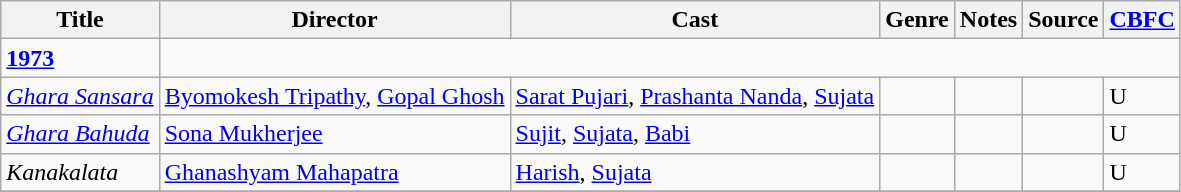<table class="wikitable">
<tr>
<th>Title</th>
<th>Director</th>
<th>Cast</th>
<th>Genre</th>
<th>Notes</th>
<th>Source</th>
<th><a href='#'>CBFC</a></th>
</tr>
<tr>
<td><strong><a href='#'>1973</a></strong></td>
</tr>
<tr>
<td><em><a href='#'>Ghara Sansara</a></em></td>
<td><a href='#'>Byomokesh Tripathy</a>, <a href='#'>Gopal Ghosh</a></td>
<td><a href='#'>Sarat Pujari</a>, <a href='#'>Prashanta Nanda</a>, <a href='#'>Sujata</a></td>
<td></td>
<td></td>
<td></td>
<td>U</td>
</tr>
<tr>
<td><em><a href='#'>Ghara Bahuda</a></em></td>
<td><a href='#'>Sona Mukherjee</a></td>
<td><a href='#'>Sujit</a>, <a href='#'>Sujata</a>, <a href='#'>Babi</a></td>
<td></td>
<td></td>
<td></td>
<td>U</td>
</tr>
<tr>
<td><em>Kanakalata</em></td>
<td><a href='#'>Ghanashyam Mahapatra</a></td>
<td><a href='#'>Harish</a>, <a href='#'>Sujata</a></td>
<td></td>
<td></td>
<td></td>
<td>U</td>
</tr>
<tr>
</tr>
</table>
